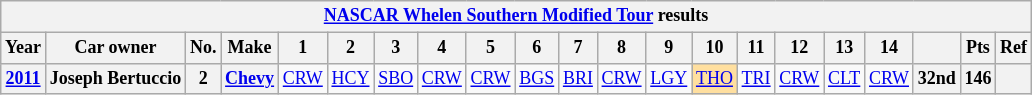<table class="wikitable" style="text-align:center; font-size:75%">
<tr>
<th colspan=21><a href='#'>NASCAR Whelen Southern Modified Tour</a> results</th>
</tr>
<tr>
<th>Year</th>
<th>Car owner</th>
<th>No.</th>
<th>Make</th>
<th>1</th>
<th>2</th>
<th>3</th>
<th>4</th>
<th>5</th>
<th>6</th>
<th>7</th>
<th>8</th>
<th>9</th>
<th>10</th>
<th>11</th>
<th>12</th>
<th>13</th>
<th>14</th>
<th></th>
<th>Pts</th>
<th>Ref</th>
</tr>
<tr>
<th><a href='#'>2011</a></th>
<th>Joseph Bertuccio</th>
<th>2</th>
<th><a href='#'>Chevy</a></th>
<td><a href='#'>CRW</a></td>
<td><a href='#'>HCY</a></td>
<td><a href='#'>SBO</a></td>
<td><a href='#'>CRW</a></td>
<td><a href='#'>CRW</a></td>
<td><a href='#'>BGS</a></td>
<td><a href='#'>BRI</a></td>
<td><a href='#'>CRW</a></td>
<td><a href='#'>LGY</a></td>
<td style="background:#FFDF9F;"><a href='#'>THO</a><br></td>
<td><a href='#'>TRI</a></td>
<td><a href='#'>CRW</a></td>
<td><a href='#'>CLT</a></td>
<td><a href='#'>CRW</a></td>
<th>32nd</th>
<th>146</th>
<th></th>
</tr>
</table>
